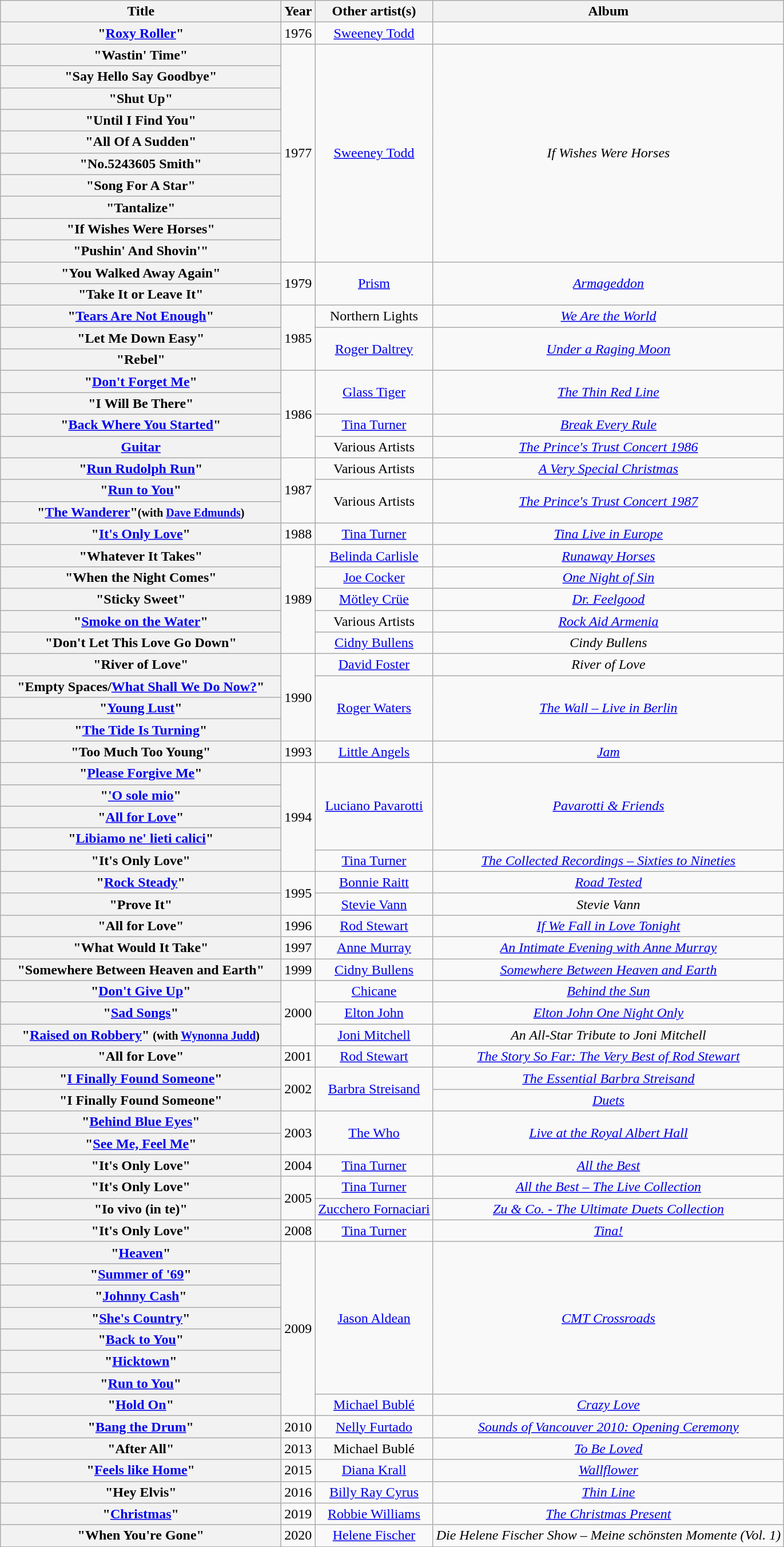<table class="wikitable plainrowheaders" style="text-align:center;">
<tr>
<th scope="col" style="width:20em;">Title</th>
<th scope="col">Year</th>
<th scope="col">Other artist(s)</th>
<th scope="col">Album</th>
</tr>
<tr>
<th scope="row">"<a href='#'>Roxy Roller</a>"</th>
<td>1976</td>
<td><a href='#'>Sweeney Todd</a></td>
<td></td>
</tr>
<tr>
<th scope="row">"Wastin' Time"</th>
<td rowspan="10">1977</td>
<td rowspan="10"><a href='#'>Sweeney Todd</a></td>
<td rowspan="10"><em>If Wishes Were Horses</em></td>
</tr>
<tr>
<th scope="row">"Say Hello Say Goodbye"</th>
</tr>
<tr>
<th scope="row">"Shut Up"</th>
</tr>
<tr>
<th scope="row">"Until I Find You"</th>
</tr>
<tr>
<th scope="row">"All Of A Sudden"</th>
</tr>
<tr>
<th scope="row">"No.5243605 Smith"</th>
</tr>
<tr>
<th scope="row">"Song For A Star"</th>
</tr>
<tr>
<th scope="row">"Tantalize"</th>
</tr>
<tr>
<th scope="row">"If Wishes Were Horses"</th>
</tr>
<tr>
<th scope="row">"Pushin' And Shovin'"</th>
</tr>
<tr>
<th scope="row">"You Walked Away Again"</th>
<td rowspan="2">1979</td>
<td rowspan="2"><a href='#'>Prism</a></td>
<td rowspan="2"><em><a href='#'>Armageddon</a></em></td>
</tr>
<tr>
<th scope="row">"Take It or Leave It"</th>
</tr>
<tr>
<th scope="row">"<a href='#'>Tears Are Not Enough</a>"</th>
<td rowspan="3">1985</td>
<td rowspan="1">Northern Lights</td>
<td><em><a href='#'>We Are the World</a></em></td>
</tr>
<tr>
<th scope="row">"Let Me Down Easy"</th>
<td rowspan="2"><a href='#'>Roger Daltrey</a></td>
<td rowspan="2"><em><a href='#'>Under a Raging Moon</a></em></td>
</tr>
<tr>
<th scope="row">"Rebel"</th>
</tr>
<tr>
<th scope="row">"<a href='#'>Don't Forget Me</a>"</th>
<td rowspan="4">1986</td>
<td rowspan="2"><a href='#'>Glass Tiger</a></td>
<td rowspan="2"><em><a href='#'>The Thin Red Line</a></em></td>
</tr>
<tr>
<th scope="row">"I Will Be There"</th>
</tr>
<tr>
<th scope="row">"<a href='#'>Back Where You Started</a>"</th>
<td><a href='#'>Tina Turner</a></td>
<td><em><a href='#'>Break Every Rule</a></em></td>
</tr>
<tr>
<th scope="row"><a href='#'>Guitar</a></th>
<td>Various Artists</td>
<td><em><a href='#'>The Prince's Trust Concert 1986</a></em></td>
</tr>
<tr>
<th scope="row">"<a href='#'>Run Rudolph Run</a>"</th>
<td rowspan="3">1987</td>
<td>Various Artists</td>
<td><em><a href='#'>A Very Special Christmas</a></em></td>
</tr>
<tr>
<th scope="row">"<a href='#'>Run to You</a>"</th>
<td rowspan="2">Various Artists</td>
<td rowspan="2"><em><a href='#'>The Prince's Trust Concert 1987</a></em></td>
</tr>
<tr>
<th scope="row">"<a href='#'>The Wanderer</a>"<small>(with <a href='#'>Dave Edmunds</a>)</small></th>
</tr>
<tr>
<th scope="row">"<a href='#'>It's Only Love</a>"</th>
<td>1988</td>
<td><a href='#'>Tina Turner</a></td>
<td><em><a href='#'>Tina Live in Europe</a></em></td>
</tr>
<tr>
<th scope="row">"Whatever It Takes"</th>
<td rowspan="5">1989</td>
<td><a href='#'>Belinda Carlisle</a></td>
<td><em><a href='#'>Runaway Horses</a></em></td>
</tr>
<tr>
<th scope="row">"When the Night Comes"</th>
<td><a href='#'>Joe Cocker</a></td>
<td><em><a href='#'>One Night of Sin</a></em></td>
</tr>
<tr>
<th scope="row">"Sticky Sweet"</th>
<td><a href='#'>Mötley Crüe</a></td>
<td><em><a href='#'>Dr. Feelgood</a></em></td>
</tr>
<tr>
<th scope="row">"<a href='#'>Smoke on the Water</a>"</th>
<td>Various Artists</td>
<td><em><a href='#'>Rock Aid Armenia</a></em></td>
</tr>
<tr>
<th scope="row">"Don't Let This Love Go Down"</th>
<td><a href='#'>Cidny Bullens</a></td>
<td><em>Cindy Bullens</em></td>
</tr>
<tr>
<th scope="row">"River of Love"</th>
<td rowspan="4">1990</td>
<td><a href='#'>David Foster</a></td>
<td><em>River of Love</em></td>
</tr>
<tr>
<th scope="row">"Empty Spaces/<a href='#'>What Shall We Do Now?</a>"</th>
<td rowspan="3"><a href='#'>Roger Waters</a></td>
<td rowspan="3"><em><a href='#'>The Wall – Live in Berlin</a></em></td>
</tr>
<tr>
<th scope="row">"<a href='#'>Young Lust</a>"</th>
</tr>
<tr>
<th scope="row">"<a href='#'>The Tide Is Turning</a>"</th>
</tr>
<tr>
<th scope="row">"Too Much Too Young"</th>
<td>1993</td>
<td><a href='#'>Little Angels</a></td>
<td><em><a href='#'>Jam</a></em></td>
</tr>
<tr>
<th scope="row">"<a href='#'>Please Forgive Me</a>"</th>
<td rowspan="5">1994</td>
<td rowspan="4"><a href='#'>Luciano Pavarotti</a></td>
<td rowspan="4"><em><a href='#'>Pavarotti & Friends</a></em></td>
</tr>
<tr>
<th scope="row">"<a href='#'>'O sole mio</a>"</th>
</tr>
<tr>
<th scope="row">"<a href='#'>All for Love</a>"</th>
</tr>
<tr>
<th scope="row">"<a href='#'>Libiamo ne' lieti calici</a>"</th>
</tr>
<tr>
<th scope="row">"It's Only Love"</th>
<td><a href='#'>Tina Turner</a></td>
<td><em><a href='#'>The Collected Recordings – Sixties to Nineties</a></em></td>
</tr>
<tr>
<th scope="row">"<a href='#'>Rock Steady</a>"</th>
<td rowspan="2">1995</td>
<td><a href='#'>Bonnie Raitt</a></td>
<td><em><a href='#'>Road Tested</a></em></td>
</tr>
<tr>
<th scope="row">"Prove It"</th>
<td><a href='#'>Stevie Vann</a></td>
<td><em>Stevie Vann</em></td>
</tr>
<tr>
<th scope="row">"All for Love"</th>
<td>1996</td>
<td><a href='#'>Rod Stewart</a></td>
<td><em><a href='#'>If We Fall in Love Tonight</a></em></td>
</tr>
<tr>
<th scope="row">"What Would It Take"</th>
<td>1997</td>
<td><a href='#'>Anne Murray</a></td>
<td><em><a href='#'>An Intimate Evening with Anne Murray</a></em></td>
</tr>
<tr>
<th scope="row">"Somewhere Between Heaven and Earth"</th>
<td>1999</td>
<td><a href='#'>Cidny Bullens</a></td>
<td><em><a href='#'>Somewhere Between Heaven and Earth</a></em></td>
</tr>
<tr>
<th scope="row">"<a href='#'>Don't Give Up</a>"</th>
<td rowspan="3">2000</td>
<td><a href='#'>Chicane</a></td>
<td><em><a href='#'>Behind the Sun</a></em></td>
</tr>
<tr>
<th scope="row">"<a href='#'>Sad Songs</a>"</th>
<td><a href='#'>Elton John</a></td>
<td><em><a href='#'>Elton John One Night Only</a></em></td>
</tr>
<tr>
<th scope="row">"<a href='#'>Raised on Robbery</a>" <small>(with <a href='#'>Wynonna Judd</a>)</small></th>
<td><a href='#'>Joni Mitchell</a></td>
<td><em>An All-Star Tribute to Joni Mitchell</em></td>
</tr>
<tr>
<th scope="row">"All for Love"</th>
<td>2001</td>
<td><a href='#'>Rod Stewart</a></td>
<td><em><a href='#'>The Story So Far: The Very Best of Rod Stewart</a></em></td>
</tr>
<tr>
<th scope="row">"<a href='#'>I Finally Found Someone</a>"</th>
<td rowspan="2">2002</td>
<td rowspan="2"><a href='#'>Barbra Streisand</a></td>
<td><em><a href='#'>The Essential Barbra Streisand</a></em></td>
</tr>
<tr>
<th scope="row">"I Finally Found Someone"</th>
<td><em><a href='#'>Duets</a></em></td>
</tr>
<tr>
<th scope="row">"<a href='#'>Behind Blue Eyes</a>"</th>
<td rowspan="2">2003</td>
<td rowspan="2"><a href='#'>The Who</a></td>
<td rowspan="2"><em><a href='#'>Live at the Royal Albert Hall</a></em></td>
</tr>
<tr>
<th scope="row">"<a href='#'>See Me, Feel Me</a>"</th>
</tr>
<tr>
<th scope="row">"It's Only Love"</th>
<td>2004</td>
<td><a href='#'>Tina Turner</a></td>
<td><em><a href='#'>All the Best</a></em></td>
</tr>
<tr>
<th scope="row">"It's Only Love"</th>
<td rowspan="2">2005</td>
<td><a href='#'>Tina Turner</a></td>
<td><em><a href='#'>All the Best – The Live Collection</a></em></td>
</tr>
<tr>
<th scope="row">"Io vivo (in te)"</th>
<td><a href='#'>Zucchero Fornaciari</a></td>
<td><em><a href='#'>Zu & Co. - The Ultimate Duets Collection</a></em></td>
</tr>
<tr>
<th scope="row">"It's Only Love"</th>
<td>2008</td>
<td><a href='#'>Tina Turner</a></td>
<td><em><a href='#'>Tina!</a></em></td>
</tr>
<tr>
<th scope="row">"<a href='#'>Heaven</a>"</th>
<td rowspan="8">2009</td>
<td rowspan="7"><a href='#'>Jason Aldean</a></td>
<td rowspan="7"><em><a href='#'>CMT Crossroads</a></em></td>
</tr>
<tr>
<th scope="row">"<a href='#'>Summer of '69</a>"</th>
</tr>
<tr>
<th scope="row">"<a href='#'>Johnny Cash</a>"</th>
</tr>
<tr>
<th scope="row">"<a href='#'>She's Country</a>"</th>
</tr>
<tr>
<th scope="row">"<a href='#'>Back to You</a>"</th>
</tr>
<tr>
<th scope="row">"<a href='#'>Hicktown</a>"</th>
</tr>
<tr>
<th scope="row">"<a href='#'>Run to You</a>"</th>
</tr>
<tr>
<th scope="row">"<a href='#'>Hold On</a>"</th>
<td><a href='#'>Michael Bublé</a></td>
<td><em><a href='#'>Crazy Love</a></em></td>
</tr>
<tr>
<th scope="row">"<a href='#'>Bang the Drum</a>"</th>
<td>2010</td>
<td><a href='#'>Nelly Furtado</a></td>
<td><em><a href='#'>Sounds of Vancouver 2010: Opening Ceremony</a></em></td>
</tr>
<tr>
<th scope="row">"After All"</th>
<td>2013</td>
<td>Michael Bublé</td>
<td><em><a href='#'>To Be Loved</a></em></td>
</tr>
<tr>
<th scope="row">"<a href='#'>Feels like Home</a>"</th>
<td>2015</td>
<td><a href='#'>Diana Krall</a></td>
<td><em><a href='#'>Wallflower</a></em></td>
</tr>
<tr>
<th scope="row">"Hey Elvis"</th>
<td>2016</td>
<td><a href='#'>Billy Ray Cyrus</a></td>
<td><em><a href='#'>Thin Line</a></em></td>
</tr>
<tr>
<th scope="row">"<a href='#'>Christmas</a>"</th>
<td>2019</td>
<td><a href='#'>Robbie Williams</a></td>
<td><em><a href='#'>The Christmas Present</a></em></td>
</tr>
<tr>
<th scope="row">"When You're Gone"</th>
<td>2020</td>
<td><a href='#'>Helene Fischer</a></td>
<td><em>Die Helene Fischer Show – Meine schönsten Momente (Vol. 1)</em></td>
</tr>
</table>
